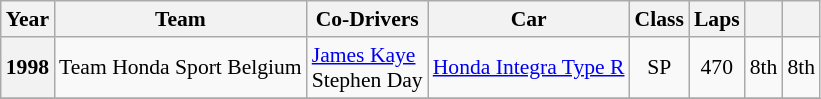<table class="wikitable" style="font-size:90%">
<tr>
<th>Year</th>
<th>Team</th>
<th>Co-Drivers</th>
<th>Car</th>
<th>Class</th>
<th>Laps</th>
<th></th>
<th></th>
</tr>
<tr style="text-align:center;">
<th>1998</th>
<td align="left" nowrap> Team Honda Sport Belgium</td>
<td align="left" nowrap> <a href='#'>James Kaye</a><br> Stephen Day</td>
<td align="left" nowrap><a href='#'>Honda Integra Type R</a></td>
<td>SP</td>
<td>470</td>
<td>8th</td>
<td>8th</td>
</tr>
<tr style="text-align:center;">
</tr>
</table>
